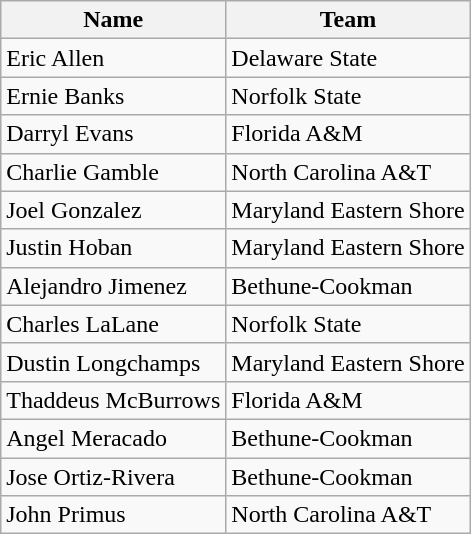<table class=wikitable>
<tr>
<th>Name</th>
<th>Team</th>
</tr>
<tr>
<td>Eric Allen</td>
<td>Delaware State</td>
</tr>
<tr>
<td>Ernie Banks</td>
<td>Norfolk State</td>
</tr>
<tr>
<td>Darryl Evans</td>
<td>Florida A&M</td>
</tr>
<tr>
<td>Charlie Gamble</td>
<td>North Carolina A&T</td>
</tr>
<tr>
<td>Joel Gonzalez</td>
<td>Maryland Eastern Shore</td>
</tr>
<tr>
<td>Justin Hoban</td>
<td>Maryland Eastern Shore</td>
</tr>
<tr>
<td>Alejandro Jimenez</td>
<td>Bethune-Cookman</td>
</tr>
<tr>
<td>Charles LaLane</td>
<td>Norfolk State</td>
</tr>
<tr>
<td>Dustin Longchamps</td>
<td>Maryland Eastern Shore</td>
</tr>
<tr>
<td>Thaddeus McBurrows</td>
<td>Florida A&M</td>
</tr>
<tr>
<td>Angel Meracado</td>
<td>Bethune-Cookman</td>
</tr>
<tr>
<td>Jose Ortiz-Rivera</td>
<td>Bethune-Cookman</td>
</tr>
<tr>
<td>John Primus</td>
<td>North Carolina A&T</td>
</tr>
</table>
